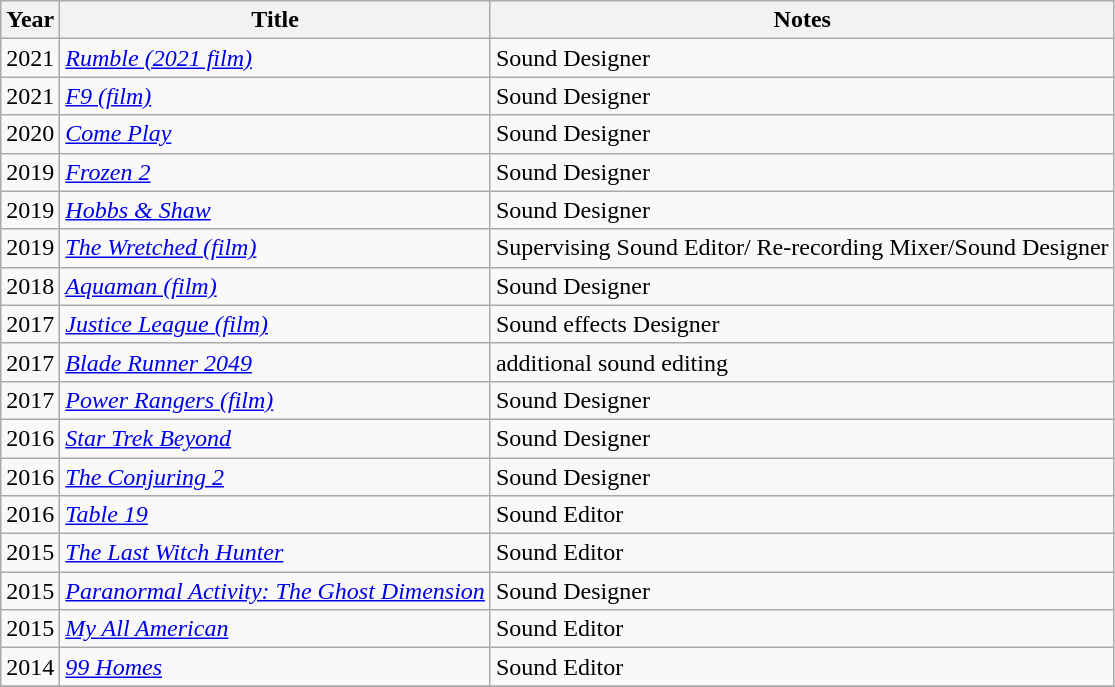<table class = "wikitable">
<tr>
<th>Year</th>
<th>Title</th>
<th>Notes</th>
</tr>
<tr>
<td>2021</td>
<td><em><a href='#'>Rumble (2021 film)</a></em></td>
<td>Sound Designer</td>
</tr>
<tr>
<td>2021</td>
<td><em><a href='#'>F9 (film)</a></em></td>
<td>Sound Designer</td>
</tr>
<tr>
<td>2020</td>
<td><em><a href='#'>Come Play</a></em></td>
<td>Sound Designer</td>
</tr>
<tr>
<td>2019</td>
<td><em><a href='#'>Frozen 2</a></em></td>
<td>Sound Designer</td>
</tr>
<tr>
<td>2019</td>
<td><em><a href='#'>Hobbs & Shaw</a></em></td>
<td>Sound Designer</td>
</tr>
<tr>
<td>2019</td>
<td><em><a href='#'>The Wretched (film)</a></em></td>
<td>Supervising Sound Editor/ Re-recording Mixer/Sound Designer</td>
</tr>
<tr>
<td>2018</td>
<td><em><a href='#'>Aquaman (film)</a></em></td>
<td>Sound Designer</td>
</tr>
<tr>
<td>2017</td>
<td><em><a href='#'>Justice League (film)</a></em></td>
<td>Sound effects Designer</td>
</tr>
<tr>
<td>2017</td>
<td><em><a href='#'>Blade Runner 2049</a></em></td>
<td>additional sound editing</td>
</tr>
<tr>
<td>2017</td>
<td><em><a href='#'>Power Rangers (film)</a></em></td>
<td>Sound Designer</td>
</tr>
<tr>
<td>2016</td>
<td><em><a href='#'>Star Trek Beyond</a></em></td>
<td>Sound Designer</td>
</tr>
<tr>
<td>2016</td>
<td><em><a href='#'>The Conjuring 2</a></em></td>
<td>Sound Designer</td>
</tr>
<tr>
<td>2016</td>
<td><em><a href='#'>Table 19</a></em></td>
<td>Sound Editor</td>
</tr>
<tr>
<td>2015</td>
<td><em><a href='#'>The Last Witch Hunter </a></em></td>
<td>Sound Editor</td>
</tr>
<tr>
<td>2015</td>
<td><em><a href='#'>Paranormal Activity: The Ghost Dimension</a></em></td>
<td>Sound Designer</td>
</tr>
<tr>
<td>2015</td>
<td><em><a href='#'>My All American</a></em></td>
<td>Sound Editor</td>
</tr>
<tr>
<td>2014</td>
<td><em><a href='#'>99 Homes</a></em></td>
<td>Sound Editor</td>
</tr>
<tr>
</tr>
</table>
